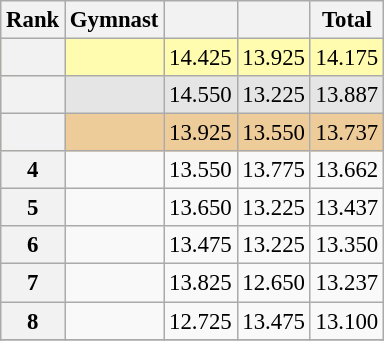<table class="wikitable sortable" style="text-align:center; font-size:95%">
<tr>
<th scope=col>Rank</th>
<th scope=col>Gymnast</th>
<th scope=col></th>
<th scope=col></th>
<th scope=col>Total</th>
</tr>
<tr bgcolor=fffcaf>
<th scope=row style="text-align:center"></th>
<td align=left></td>
<td>14.425</td>
<td>13.925</td>
<td>14.175</td>
</tr>
<tr bgcolor=e5e5e5>
<th scope=row style="text-align:center"></th>
<td align=left></td>
<td>14.550</td>
<td>13.225</td>
<td>13.887</td>
</tr>
<tr bgcolor=eecc99>
<th scope=row style="text-align:center"></th>
<td align=left></td>
<td>13.925</td>
<td>13.550</td>
<td>13.737</td>
</tr>
<tr>
<th scope=row style="text-align:center">4</th>
<td align=left></td>
<td>13.550</td>
<td>13.775</td>
<td>13.662</td>
</tr>
<tr>
<th scope=row style="text-align:center">5</th>
<td align=left></td>
<td>13.650</td>
<td>13.225</td>
<td>13.437</td>
</tr>
<tr>
<th scope=row style="text-align:center">6</th>
<td align=left></td>
<td>13.475</td>
<td>13.225</td>
<td>13.350</td>
</tr>
<tr>
<th scope=row style="text-align:center">7</th>
<td align=left></td>
<td>13.825</td>
<td>12.650</td>
<td>13.237</td>
</tr>
<tr>
<th scope=row style="text-align:center">8</th>
<td align=left></td>
<td>12.725</td>
<td>13.475</td>
<td>13.100</td>
</tr>
<tr>
</tr>
</table>
